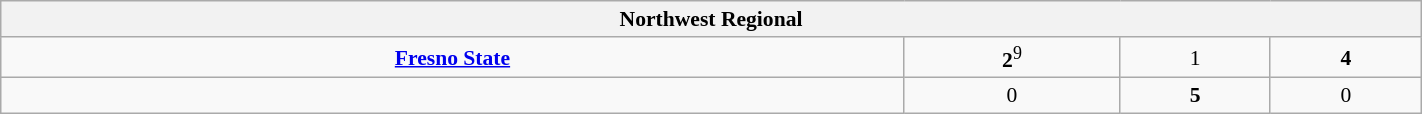<table class="wikitable" style="font-size:90%; width: 75%; text-align: center">
<tr>
<th colspan=5>Northwest Regional</th>
</tr>
<tr>
<td><strong><a href='#'>Fresno State</a></strong></td>
<td><strong>2</strong><sup>9</sup></td>
<td>1</td>
<td><strong>4</strong></td>
</tr>
<tr>
<td></td>
<td>0</td>
<td><strong>5</strong></td>
<td>0</td>
</tr>
</table>
